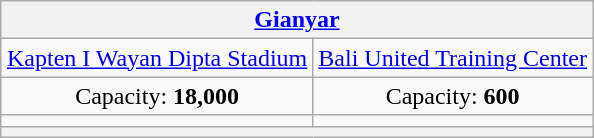<table class="wikitable" style="margin:1em auto; text-align:center;">
<tr>
<th colspan=2><a href='#'>Gianyar</a></th>
</tr>
<tr>
<td><a href='#'>Kapten I Wayan Dipta Stadium</a></td>
<td><a href='#'>Bali United Training Center</a></td>
</tr>
<tr>
<td>Capacity: <strong>18,000</strong></td>
<td>Capacity: <strong>600</strong></td>
</tr>
<tr>
<td></td>
<td></td>
</tr>
<tr>
<th colspan=2 text-align="center"></th>
</tr>
</table>
